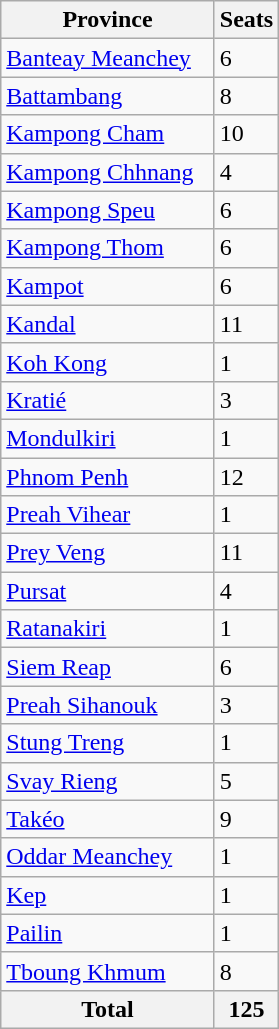<table class="wikitable mw-collapsible mw-collapsed" style="font-size: 100%; padding:0px; text-align: left;">
<tr>
<th style="width: 135px;">Province</th>
<th>Seats</th>
</tr>
<tr>
<td><a href='#'>Banteay Meanchey</a></td>
<td style="text-align: left;">6</td>
</tr>
<tr>
<td><a href='#'>Battambang</a></td>
<td style="text-align: left;">8</td>
</tr>
<tr>
<td><a href='#'>Kampong Cham</a></td>
<td style="text-align: left;">10</td>
</tr>
<tr>
<td><a href='#'>Kampong Chhnang</a></td>
<td style="text-align: left;">4</td>
</tr>
<tr>
<td><a href='#'>Kampong Speu</a></td>
<td style="text-align: left;">6</td>
</tr>
<tr>
<td><a href='#'>Kampong Thom</a></td>
<td style="text-align: left;">6</td>
</tr>
<tr>
<td><a href='#'>Kampot</a></td>
<td style="text-align: left;">6</td>
</tr>
<tr>
<td><a href='#'>Kandal</a></td>
<td style="text-align: left;">11</td>
</tr>
<tr>
<td><a href='#'>Koh Kong</a></td>
<td style="text-align: left;">1</td>
</tr>
<tr>
<td><a href='#'>Kratié</a></td>
<td style="text-align: left;">3</td>
</tr>
<tr>
<td><a href='#'>Mondulkiri</a></td>
<td style="text-align: left;">1</td>
</tr>
<tr>
<td><a href='#'>Phnom Penh</a></td>
<td style="text-align: left;">12</td>
</tr>
<tr>
<td><a href='#'>Preah Vihear</a></td>
<td style="text-align: left;">1</td>
</tr>
<tr>
<td><a href='#'>Prey Veng</a></td>
<td style="text-align: left;">11</td>
</tr>
<tr>
<td><a href='#'>Pursat</a></td>
<td style="text-align: left;">4</td>
</tr>
<tr>
<td><a href='#'>Ratanakiri</a></td>
<td style="text-align: left;">1</td>
</tr>
<tr>
<td><a href='#'>Siem Reap</a></td>
<td style="text-align: left;">6</td>
</tr>
<tr>
<td><a href='#'>Preah Sihanouk</a></td>
<td style="text-align: left;">3</td>
</tr>
<tr>
<td><a href='#'>Stung Treng</a></td>
<td style="text-align: left;">1</td>
</tr>
<tr>
<td><a href='#'>Svay Rieng</a></td>
<td style="text-align: left;">5</td>
</tr>
<tr>
<td><a href='#'>Takéo</a></td>
<td style="text-align: left;">9</td>
</tr>
<tr>
<td><a href='#'>Oddar Meanchey</a></td>
<td style="text-align: left;">1</td>
</tr>
<tr>
<td><a href='#'>Kep</a></td>
<td style="text-align: left;">1</td>
</tr>
<tr>
<td><a href='#'>Pailin</a></td>
<td style="text-align: left;">1</td>
</tr>
<tr>
<td><a href='#'>Tboung Khmum</a></td>
<td style="text-align: left;">8</td>
</tr>
<tr>
<th>Total</th>
<th>125</th>
</tr>
</table>
